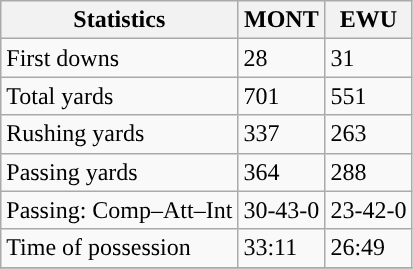<table class="wikitable" style="float: left;">
<tr>
<th>Statistics</th>
<th>MONT</th>
<th>EWU</th>
</tr>
<tr>
<td>First downs</td>
<td>28</td>
<td>31</td>
</tr>
<tr>
<td>Total yards</td>
<td>701</td>
<td>551</td>
</tr>
<tr>
<td>Rushing yards</td>
<td>337</td>
<td>263</td>
</tr>
<tr>
<td>Passing yards</td>
<td>364</td>
<td>288</td>
</tr>
<tr>
<td>Passing: Comp–Att–Int</td>
<td>30-43-0</td>
<td>23-42-0</td>
</tr>
<tr>
<td>Time of possession</td>
<td>33:11</td>
<td>26:49</td>
</tr>
<tr>
</tr>
</table>
